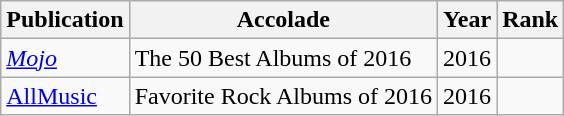<table class="sortable wikitable">
<tr>
<th>Publication</th>
<th>Accolade</th>
<th>Year</th>
<th>Rank</th>
</tr>
<tr>
<td><em><a href='#'>Mojo</a></em></td>
<td>The 50 Best Albums of 2016</td>
<td>2016</td>
<td></td>
</tr>
<tr>
<td><a href='#'>AllMusic</a></td>
<td>Favorite Rock Albums of 2016</td>
<td>2016</td>
<td></td>
</tr>
</table>
